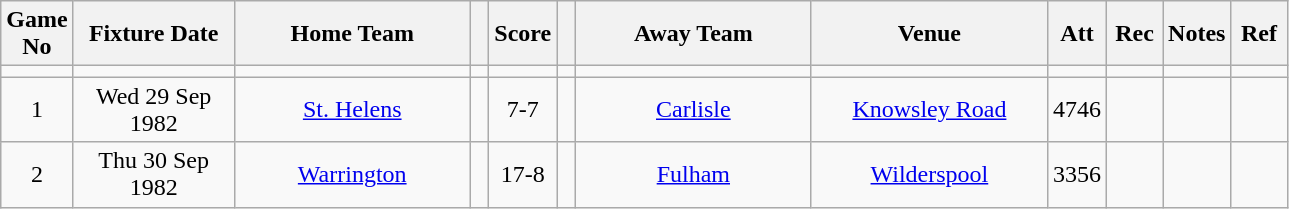<table class="wikitable" style="text-align:center;">
<tr>
<th width=20 abbr="No">Game No</th>
<th width=100 abbr="Date">Fixture Date</th>
<th width=150 abbr="Home Team">Home Team</th>
<th width=5 abbr="space"></th>
<th width=20 abbr="Score">Score</th>
<th width=5 abbr="space"></th>
<th width=150 abbr="Away Team">Away Team</th>
<th width=150 abbr="Venue">Venue</th>
<th width=30 abbr="Att">Att</th>
<th width=30 abbr="Rec">Rec</th>
<th width=20 abbr="Notes">Notes</th>
<th width=30 abbr="Ref">Ref</th>
</tr>
<tr>
<td></td>
<td></td>
<td></td>
<td></td>
<td></td>
<td></td>
<td></td>
<td></td>
<td></td>
<td></td>
<td></td>
</tr>
<tr>
<td>1</td>
<td>Wed 29 Sep 1982</td>
<td><a href='#'>St. Helens</a></td>
<td></td>
<td>7-7</td>
<td></td>
<td><a href='#'>Carlisle</a></td>
<td><a href='#'>Knowsley Road</a></td>
<td>4746</td>
<td></td>
<td></td>
<td></td>
</tr>
<tr>
<td>2</td>
<td>Thu 30 Sep 1982</td>
<td><a href='#'>Warrington</a></td>
<td></td>
<td>17-8</td>
<td></td>
<td><a href='#'>Fulham</a></td>
<td><a href='#'>Wilderspool</a></td>
<td>3356</td>
<td></td>
<td></td>
<td></td>
</tr>
</table>
